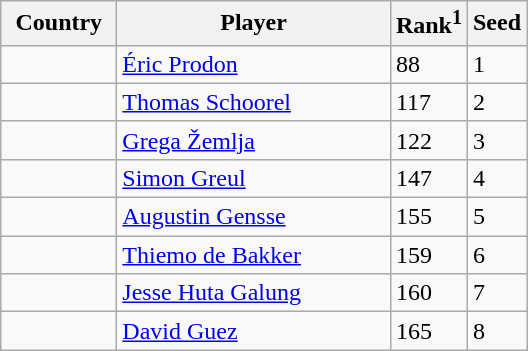<table class="sortable wikitable">
<tr>
<th width="70">Country</th>
<th width="175">Player</th>
<th>Rank<sup>1</sup></th>
<th>Seed</th>
</tr>
<tr>
<td></td>
<td><a href='#'>Éric Prodon</a></td>
<td>88</td>
<td>1</td>
</tr>
<tr>
<td></td>
<td><a href='#'>Thomas Schoorel</a></td>
<td>117</td>
<td>2</td>
</tr>
<tr>
<td></td>
<td><a href='#'>Grega Žemlja</a></td>
<td>122</td>
<td>3</td>
</tr>
<tr>
<td></td>
<td><a href='#'>Simon Greul</a></td>
<td>147</td>
<td>4</td>
</tr>
<tr>
<td></td>
<td><a href='#'>Augustin Gensse</a></td>
<td>155</td>
<td>5</td>
</tr>
<tr>
<td></td>
<td><a href='#'>Thiemo de Bakker</a></td>
<td>159</td>
<td>6</td>
</tr>
<tr>
<td></td>
<td><a href='#'>Jesse Huta Galung</a></td>
<td>160</td>
<td>7</td>
</tr>
<tr>
<td></td>
<td><a href='#'>David Guez</a></td>
<td>165</td>
<td>8</td>
</tr>
</table>
